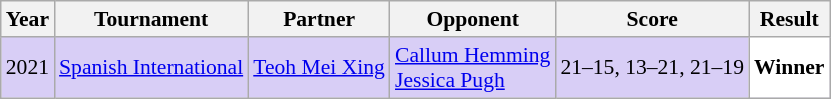<table class="sortable wikitable" style="font-size: 90%;">
<tr>
<th>Year</th>
<th>Tournament</th>
<th>Partner</th>
<th>Opponent</th>
<th>Score</th>
<th>Result</th>
</tr>
<tr bgcolor="#D8CEF6">
<td align="center">2021</td>
<td align="left"><a href='#'>Spanish International</a></td>
<td align="left"> <a href='#'>Teoh Mei Xing</a></td>
<td align="left"> <a href='#'>Callum Hemming</a><br> <a href='#'>Jessica Pugh</a></td>
<td align="left">21–15, 13–21, 21–19</td>
<td style="text-align:left; background:white"> <strong>Winner</strong></td>
</tr>
</table>
